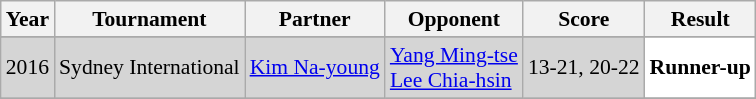<table class="sortable wikitable" style="font-size: 90%;">
<tr>
<th>Year</th>
<th>Tournament</th>
<th>Partner</th>
<th>Opponent</th>
<th>Score</th>
<th>Result</th>
</tr>
<tr>
</tr>
<tr style="background:#D5D5D5">
<td align="center">2016</td>
<td align="left">Sydney International</td>
<td align="left"> <a href='#'>Kim Na-young</a></td>
<td align="left"> <a href='#'>Yang Ming-tse</a><br> <a href='#'>Lee Chia-hsin</a></td>
<td align="left">13-21, 20-22</td>
<td style="text-align:left; background:white"> <strong>Runner-up</strong></td>
</tr>
<tr>
</tr>
</table>
